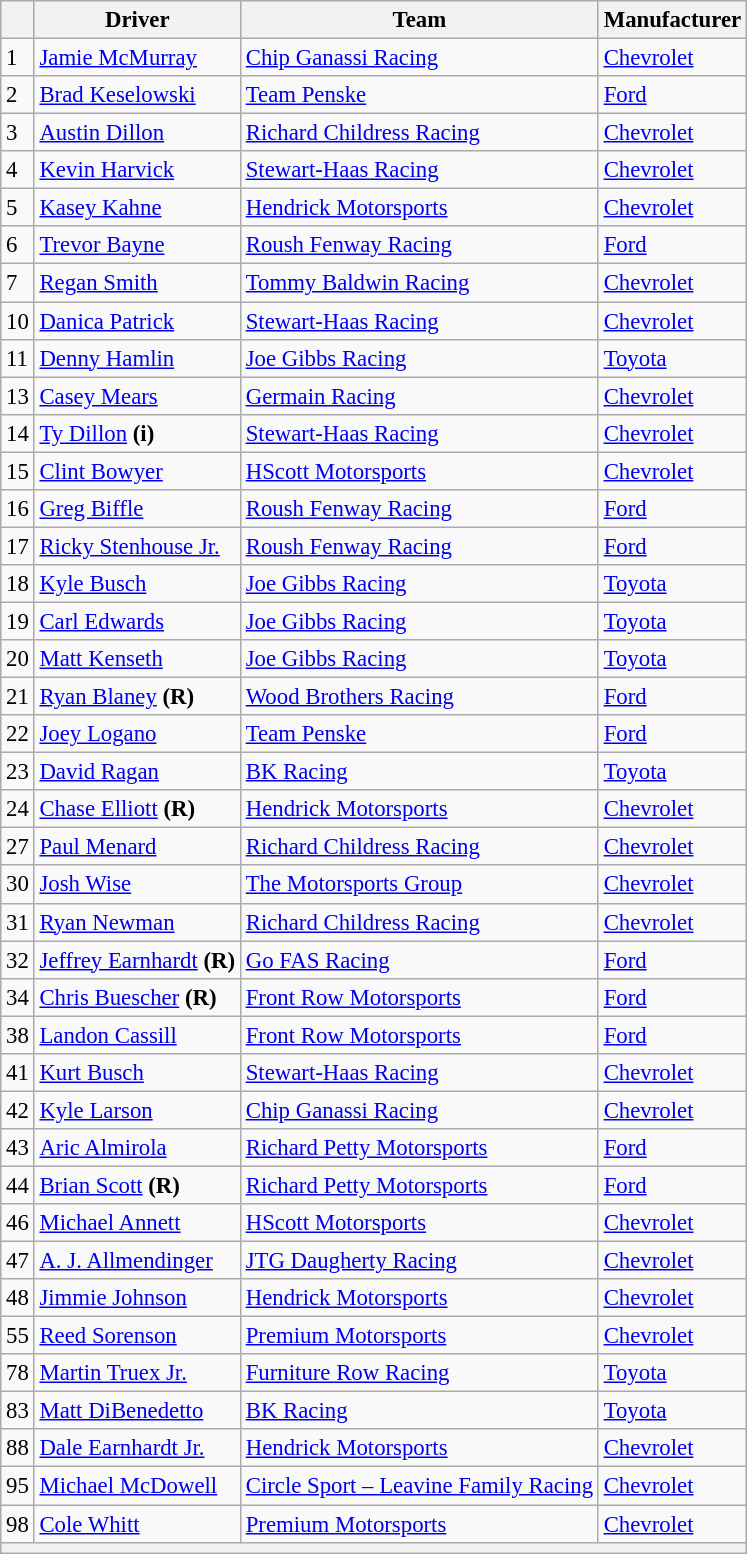<table class="wikitable" style="font-size:95%">
<tr>
<th></th>
<th>Driver</th>
<th>Team</th>
<th>Manufacturer</th>
</tr>
<tr>
<td>1</td>
<td><a href='#'>Jamie McMurray</a></td>
<td><a href='#'>Chip Ganassi Racing</a></td>
<td><a href='#'>Chevrolet</a></td>
</tr>
<tr>
<td>2</td>
<td><a href='#'>Brad Keselowski</a></td>
<td><a href='#'>Team Penske</a></td>
<td><a href='#'>Ford</a></td>
</tr>
<tr>
<td>3</td>
<td><a href='#'>Austin Dillon</a></td>
<td><a href='#'>Richard Childress Racing</a></td>
<td><a href='#'>Chevrolet</a></td>
</tr>
<tr>
<td>4</td>
<td><a href='#'>Kevin Harvick</a></td>
<td><a href='#'>Stewart-Haas Racing</a></td>
<td><a href='#'>Chevrolet</a></td>
</tr>
<tr>
<td>5</td>
<td><a href='#'>Kasey Kahne</a></td>
<td><a href='#'>Hendrick Motorsports</a></td>
<td><a href='#'>Chevrolet</a></td>
</tr>
<tr>
<td>6</td>
<td><a href='#'>Trevor Bayne</a></td>
<td><a href='#'>Roush Fenway Racing</a></td>
<td><a href='#'>Ford</a></td>
</tr>
<tr>
<td>7</td>
<td><a href='#'>Regan Smith</a></td>
<td><a href='#'>Tommy Baldwin Racing</a></td>
<td><a href='#'>Chevrolet</a></td>
</tr>
<tr>
<td>10</td>
<td><a href='#'>Danica Patrick</a></td>
<td><a href='#'>Stewart-Haas Racing</a></td>
<td><a href='#'>Chevrolet</a></td>
</tr>
<tr>
<td>11</td>
<td><a href='#'>Denny Hamlin</a></td>
<td><a href='#'>Joe Gibbs Racing</a></td>
<td><a href='#'>Toyota</a></td>
</tr>
<tr>
<td>13</td>
<td><a href='#'>Casey Mears</a></td>
<td><a href='#'>Germain Racing</a></td>
<td><a href='#'>Chevrolet</a></td>
</tr>
<tr>
<td>14</td>
<td><a href='#'>Ty Dillon</a> <strong>(i)</strong></td>
<td><a href='#'>Stewart-Haas Racing</a></td>
<td><a href='#'>Chevrolet</a></td>
</tr>
<tr>
<td>15</td>
<td><a href='#'>Clint Bowyer</a></td>
<td><a href='#'>HScott Motorsports</a></td>
<td><a href='#'>Chevrolet</a></td>
</tr>
<tr>
<td>16</td>
<td><a href='#'>Greg Biffle</a></td>
<td><a href='#'>Roush Fenway Racing</a></td>
<td><a href='#'>Ford</a></td>
</tr>
<tr>
<td>17</td>
<td><a href='#'>Ricky Stenhouse Jr.</a></td>
<td><a href='#'>Roush Fenway Racing</a></td>
<td><a href='#'>Ford</a></td>
</tr>
<tr>
<td>18</td>
<td><a href='#'>Kyle Busch</a></td>
<td><a href='#'>Joe Gibbs Racing</a></td>
<td><a href='#'>Toyota</a></td>
</tr>
<tr>
<td>19</td>
<td><a href='#'>Carl Edwards</a></td>
<td><a href='#'>Joe Gibbs Racing</a></td>
<td><a href='#'>Toyota</a></td>
</tr>
<tr>
<td>20</td>
<td><a href='#'>Matt Kenseth</a></td>
<td><a href='#'>Joe Gibbs Racing</a></td>
<td><a href='#'>Toyota</a></td>
</tr>
<tr>
<td>21</td>
<td><a href='#'>Ryan Blaney</a> <strong>(R)</strong></td>
<td><a href='#'>Wood Brothers Racing</a></td>
<td><a href='#'>Ford</a></td>
</tr>
<tr>
<td>22</td>
<td><a href='#'>Joey Logano</a></td>
<td><a href='#'>Team Penske</a></td>
<td><a href='#'>Ford</a></td>
</tr>
<tr>
<td>23</td>
<td><a href='#'>David Ragan</a></td>
<td><a href='#'>BK Racing</a></td>
<td><a href='#'>Toyota</a></td>
</tr>
<tr>
<td>24</td>
<td><a href='#'>Chase Elliott</a> <strong>(R)</strong></td>
<td><a href='#'>Hendrick Motorsports</a></td>
<td><a href='#'>Chevrolet</a></td>
</tr>
<tr>
<td>27</td>
<td><a href='#'>Paul Menard</a></td>
<td><a href='#'>Richard Childress Racing</a></td>
<td><a href='#'>Chevrolet</a></td>
</tr>
<tr>
<td>30</td>
<td><a href='#'>Josh Wise</a></td>
<td><a href='#'>The Motorsports Group</a></td>
<td><a href='#'>Chevrolet</a></td>
</tr>
<tr>
<td>31</td>
<td><a href='#'>Ryan Newman</a></td>
<td><a href='#'>Richard Childress Racing</a></td>
<td><a href='#'>Chevrolet</a></td>
</tr>
<tr>
<td>32</td>
<td><a href='#'>Jeffrey Earnhardt</a> <strong>(R)</strong></td>
<td><a href='#'>Go FAS Racing</a></td>
<td><a href='#'>Ford</a></td>
</tr>
<tr>
<td>34</td>
<td><a href='#'>Chris Buescher</a> <strong>(R)</strong></td>
<td><a href='#'>Front Row Motorsports</a></td>
<td><a href='#'>Ford</a></td>
</tr>
<tr>
<td>38</td>
<td><a href='#'>Landon Cassill</a></td>
<td><a href='#'>Front Row Motorsports</a></td>
<td><a href='#'>Ford</a></td>
</tr>
<tr>
<td>41</td>
<td><a href='#'>Kurt Busch</a></td>
<td><a href='#'>Stewart-Haas Racing</a></td>
<td><a href='#'>Chevrolet</a></td>
</tr>
<tr>
<td>42</td>
<td><a href='#'>Kyle Larson</a></td>
<td><a href='#'>Chip Ganassi Racing</a></td>
<td><a href='#'>Chevrolet</a></td>
</tr>
<tr>
<td>43</td>
<td><a href='#'>Aric Almirola</a></td>
<td><a href='#'>Richard Petty Motorsports</a></td>
<td><a href='#'>Ford</a></td>
</tr>
<tr>
<td>44</td>
<td><a href='#'>Brian Scott</a> <strong>(R)</strong></td>
<td><a href='#'>Richard Petty Motorsports</a></td>
<td><a href='#'>Ford</a></td>
</tr>
<tr>
<td>46</td>
<td><a href='#'>Michael Annett</a></td>
<td><a href='#'>HScott Motorsports</a></td>
<td><a href='#'>Chevrolet</a></td>
</tr>
<tr>
<td>47</td>
<td><a href='#'>A. J. Allmendinger</a></td>
<td><a href='#'>JTG Daugherty Racing</a></td>
<td><a href='#'>Chevrolet</a></td>
</tr>
<tr>
<td>48</td>
<td><a href='#'>Jimmie Johnson</a></td>
<td><a href='#'>Hendrick Motorsports</a></td>
<td><a href='#'>Chevrolet</a></td>
</tr>
<tr>
<td>55</td>
<td><a href='#'>Reed Sorenson</a></td>
<td><a href='#'>Premium Motorsports</a></td>
<td><a href='#'>Chevrolet</a></td>
</tr>
<tr>
<td>78</td>
<td><a href='#'>Martin Truex Jr.</a></td>
<td><a href='#'>Furniture Row Racing</a></td>
<td><a href='#'>Toyota</a></td>
</tr>
<tr>
<td>83</td>
<td><a href='#'>Matt DiBenedetto</a></td>
<td><a href='#'>BK Racing</a></td>
<td><a href='#'>Toyota</a></td>
</tr>
<tr>
<td>88</td>
<td><a href='#'>Dale Earnhardt Jr.</a></td>
<td><a href='#'>Hendrick Motorsports</a></td>
<td><a href='#'>Chevrolet</a></td>
</tr>
<tr>
<td>95</td>
<td><a href='#'>Michael McDowell</a></td>
<td><a href='#'>Circle Sport – Leavine Family Racing</a></td>
<td><a href='#'>Chevrolet</a></td>
</tr>
<tr>
<td>98</td>
<td><a href='#'>Cole Whitt</a></td>
<td><a href='#'>Premium Motorsports</a></td>
<td><a href='#'>Chevrolet</a></td>
</tr>
<tr>
<th colspan="4"></th>
</tr>
</table>
